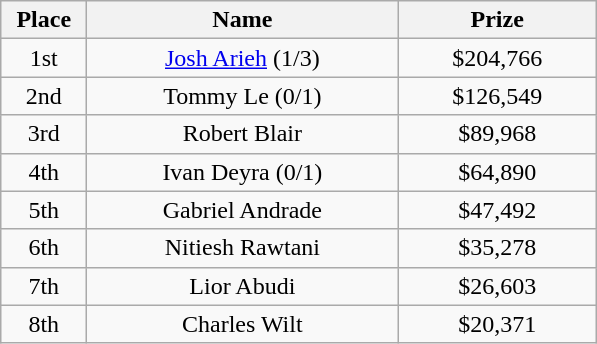<table class="wikitable">
<tr>
<th width="50">Place</th>
<th width="200">Name</th>
<th width="125">Prize</th>
</tr>
<tr>
<td align = "center">1st</td>
<td align = "center"><a href='#'>Josh Arieh</a> (1/3)</td>
<td align="center">$204,766</td>
</tr>
<tr>
<td align = "center">2nd</td>
<td align = "center">Tommy Le (0/1)</td>
<td align="center">$126,549</td>
</tr>
<tr>
<td align = "center">3rd</td>
<td align = "center">Robert Blair</td>
<td align="center">$89,968</td>
</tr>
<tr>
<td align = "center">4th</td>
<td align = "center">Ivan Deyra (0/1)</td>
<td align="center">$64,890</td>
</tr>
<tr>
<td align = "center">5th</td>
<td align = "center">Gabriel Andrade</td>
<td align="center">$47,492</td>
</tr>
<tr>
<td align = "center">6th</td>
<td align = "center">Nitiesh Rawtani</td>
<td align="center">$35,278</td>
</tr>
<tr>
<td align = "center">7th</td>
<td align = "center">Lior Abudi</td>
<td align="center">$26,603</td>
</tr>
<tr>
<td align = "center">8th</td>
<td align = "center">Charles Wilt</td>
<td align="center">$20,371</td>
</tr>
</table>
